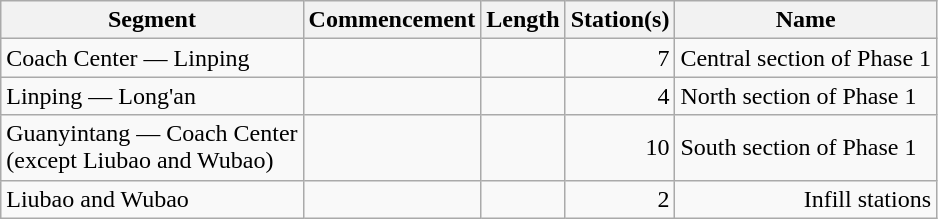<table class="wikitable" style="border-collapse: collapse; text-align: right;">
<tr>
<th>Segment</th>
<th>Commencement</th>
<th>Length</th>
<th>Station(s)</th>
<th>Name</th>
</tr>
<tr>
<td style="text-align: left;">Coach Center — Linping</td>
<td><br></td>
<td></td>
<td>7</td>
<td style="text-align: left;">Central section of Phase 1</td>
</tr>
<tr>
<td style="text-align: left;">Linping — Long'an</td>
<td></td>
<td></td>
<td>4</td>
<td style="text-align: left;">North section of Phase 1</td>
</tr>
<tr>
<td style="text-align: left;">Guanyintang — Coach Center<br>(except Liubao and Wubao)</td>
<td></td>
<td></td>
<td>10</td>
<td style="text-align: left;">South section of Phase 1</td>
</tr>
<tr>
<td style="text-align: left;">Liubao and Wubao</td>
<td></td>
<td></td>
<td>2</td>
<td>Infill stations</td>
</tr>
</table>
